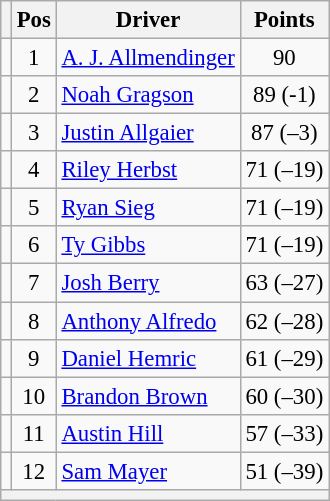<table class="wikitable" style="font-size: 95%;">
<tr>
<th></th>
<th>Pos</th>
<th>Driver</th>
<th>Points</th>
</tr>
<tr>
<td align="left"></td>
<td style="text-align:center;">1</td>
<td><a href='#'>A. J. Allmendinger</a></td>
<td style="text-align:center;">90</td>
</tr>
<tr>
<td align="left"></td>
<td style="text-align:center;">2</td>
<td><a href='#'>Noah Gragson</a></td>
<td style="text-align:center;">89 (-1)</td>
</tr>
<tr>
<td align="left"></td>
<td style="text-align:center;">3</td>
<td><a href='#'>Justin Allgaier</a></td>
<td style="text-align:center;">87 (–3)</td>
</tr>
<tr>
<td align="left"></td>
<td style="text-align:center;">4</td>
<td><a href='#'>Riley Herbst</a></td>
<td style="text-align:center;">71 (–19)</td>
</tr>
<tr>
<td align="left"></td>
<td style="text-align:center;">5</td>
<td><a href='#'>Ryan Sieg</a></td>
<td style="text-align:center;">71 (–19)</td>
</tr>
<tr>
<td align="left"></td>
<td style="text-align:center;">6</td>
<td><a href='#'>Ty Gibbs</a></td>
<td style="text-align:center;">71 (–19)</td>
</tr>
<tr>
<td align="left"></td>
<td style="text-align:center;">7</td>
<td><a href='#'>Josh Berry</a></td>
<td style="text-align:center;">63 (–27)</td>
</tr>
<tr>
<td align="left"></td>
<td style="text-align:center;">8</td>
<td><a href='#'>Anthony Alfredo</a></td>
<td style="text-align:center;">62 (–28)</td>
</tr>
<tr>
<td align="left"></td>
<td style="text-align:center;">9</td>
<td><a href='#'>Daniel Hemric</a></td>
<td style="text-align:center;">61 (–29)</td>
</tr>
<tr>
<td align="left"></td>
<td style="text-align:center;">10</td>
<td><a href='#'>Brandon Brown</a></td>
<td style="text-align:center;">60 (–30)</td>
</tr>
<tr>
<td align="left"></td>
<td style="text-align:center;">11</td>
<td><a href='#'>Austin Hill</a></td>
<td style="text-align:center;">57 (–33)</td>
</tr>
<tr>
<td align="left"></td>
<td style="text-align:center;">12</td>
<td><a href='#'>Sam Mayer</a></td>
<td style="text-align:center;">51 (–39)</td>
</tr>
<tr class="sortbottom">
<th colspan="9"></th>
</tr>
</table>
